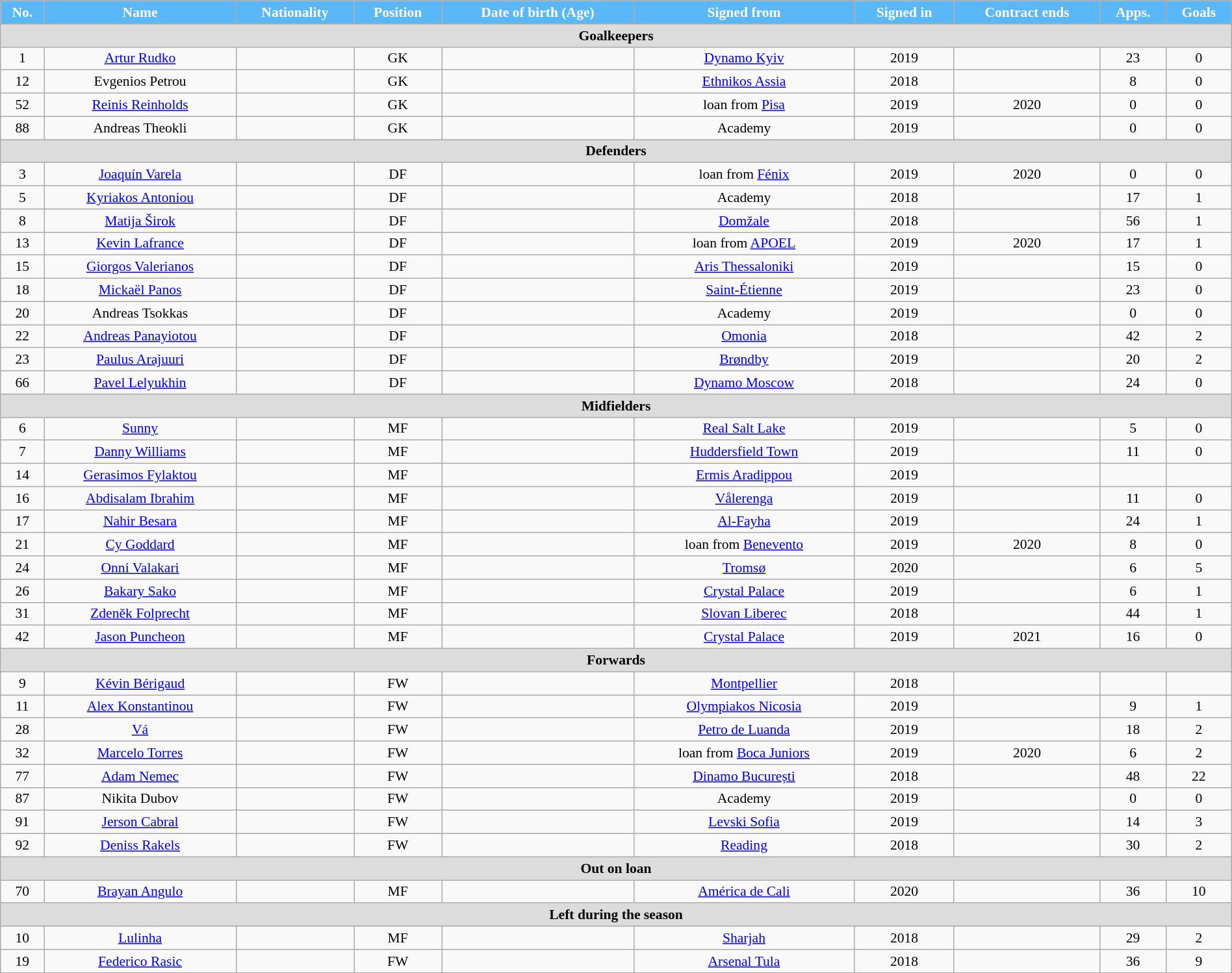<table class="wikitable"  style="text-align:center; font-size:90%; width:100%;">
<tr>
<th style="background:#5BB8F8; color:white; text-align:center;">No.</th>
<th style="background:#5BB8F8; color:white; text-align:center;">Name</th>
<th style="background:#5BB8F8; color:white; text-align:center;">Nationality</th>
<th style="background:#5BB8F8; color:white; text-align:center;">Position</th>
<th style="background:#5BB8F8; color:white; text-align:center;">Date of birth (Age)</th>
<th style="background:#5BB8F8; color:white; text-align:center;">Signed from</th>
<th style="background:#5BB8F8; color:white; text-align:center;">Signed in</th>
<th style="background:#5BB8F8; color:white; text-align:center;">Contract ends</th>
<th style="background:#5BB8F8; color:white; text-align:center;">Apps.</th>
<th style="background:#5BB8F8; color:white; text-align:center;">Goals</th>
</tr>
<tr>
<th colspan="11"  style="background:#dcdcdc; text-align:center;">Goalkeepers</th>
</tr>
<tr>
<td>1</td>
<td><a href='#'>Artur Rudko</a></td>
<td></td>
<td>GK</td>
<td></td>
<td><a href='#'>Dynamo Kyiv</a></td>
<td>2019</td>
<td></td>
<td>23</td>
<td>0</td>
</tr>
<tr>
<td>12</td>
<td>Evgenios Petrou</td>
<td></td>
<td>GK</td>
<td></td>
<td><a href='#'>Ethnikos Assia</a></td>
<td>2018</td>
<td></td>
<td>8</td>
<td>0</td>
</tr>
<tr>
<td>52</td>
<td><a href='#'>Reinis Reinholds</a></td>
<td></td>
<td>GK</td>
<td></td>
<td>loan from <a href='#'>Pisa</a></td>
<td>2019</td>
<td>2020</td>
<td>0</td>
<td>0</td>
</tr>
<tr>
<td>88</td>
<td>Andreas Theokli</td>
<td></td>
<td>GK</td>
<td></td>
<td>Academy</td>
<td>2019</td>
<td></td>
<td>0</td>
<td>0</td>
</tr>
<tr>
<th colspan="11"  style="background:#dcdcdc; text-align:center;">Defenders</th>
</tr>
<tr>
<td>3</td>
<td><a href='#'>Joaquín Varela</a></td>
<td></td>
<td>DF</td>
<td></td>
<td>loan from <a href='#'>Fénix</a></td>
<td>2019</td>
<td>2020</td>
<td>0</td>
<td>0</td>
</tr>
<tr>
<td>5</td>
<td><a href='#'>Kyriakos Antoniou</a></td>
<td></td>
<td>DF</td>
<td></td>
<td>Academy</td>
<td>2018</td>
<td></td>
<td>17</td>
<td>1</td>
</tr>
<tr>
<td>8</td>
<td><a href='#'>Matija Širok</a></td>
<td></td>
<td>DF</td>
<td></td>
<td><a href='#'>Domžale</a></td>
<td>2018</td>
<td></td>
<td>56</td>
<td>1</td>
</tr>
<tr>
<td>13</td>
<td><a href='#'>Kevin Lafrance</a></td>
<td></td>
<td>DF</td>
<td></td>
<td>loan from <a href='#'>APOEL</a></td>
<td>2019</td>
<td>2020</td>
<td>17</td>
<td>1</td>
</tr>
<tr>
<td>15</td>
<td><a href='#'>Giorgos Valerianos</a></td>
<td></td>
<td>DF</td>
<td></td>
<td><a href='#'>Aris Thessaloniki</a></td>
<td>2019</td>
<td></td>
<td>15</td>
<td>0</td>
</tr>
<tr>
<td>18</td>
<td><a href='#'>Mickaël Panos</a></td>
<td></td>
<td>DF</td>
<td></td>
<td><a href='#'>Saint-Étienne</a></td>
<td>2019</td>
<td></td>
<td>23</td>
<td>0</td>
</tr>
<tr>
<td>20</td>
<td>Andreas Tsokkas</td>
<td></td>
<td>DF</td>
<td></td>
<td>Academy</td>
<td>2019</td>
<td></td>
<td>0</td>
<td>0</td>
</tr>
<tr>
<td>22</td>
<td><a href='#'>Andreas Panayiotou</a></td>
<td></td>
<td>DF</td>
<td></td>
<td><a href='#'>Omonia</a></td>
<td>2018</td>
<td></td>
<td>42</td>
<td>2</td>
</tr>
<tr>
<td>23</td>
<td><a href='#'>Paulus Arajuuri</a> </td>
<td></td>
<td>DF</td>
<td></td>
<td><a href='#'>Brøndby</a></td>
<td>2019</td>
<td></td>
<td>20</td>
<td>2</td>
</tr>
<tr>
<td>66</td>
<td><a href='#'>Pavel Lelyukhin</a></td>
<td></td>
<td>DF</td>
<td></td>
<td><a href='#'>Dynamo Moscow</a></td>
<td>2018</td>
<td></td>
<td>24</td>
<td>0</td>
</tr>
<tr>
<th colspan="11"  style="background:#dcdcdc; text-align:center;">Midfielders</th>
</tr>
<tr>
<td>6</td>
<td><a href='#'>Sunny</a></td>
<td></td>
<td>MF</td>
<td></td>
<td><a href='#'>Real Salt Lake</a></td>
<td>2019</td>
<td></td>
<td>5</td>
<td>0</td>
</tr>
<tr>
<td>7</td>
<td><a href='#'>Danny Williams</a></td>
<td></td>
<td>MF</td>
<td></td>
<td><a href='#'>Huddersfield Town</a></td>
<td>2019</td>
<td></td>
<td>11</td>
<td>0</td>
</tr>
<tr>
<td>14</td>
<td><a href='#'>Gerasimos Fylaktou</a></td>
<td></td>
<td>MF</td>
<td></td>
<td><a href='#'>Ermis Aradippou</a></td>
<td>2019</td>
<td></td>
<td></td>
<td></td>
</tr>
<tr>
<td>16</td>
<td><a href='#'>Abdisalam Ibrahim</a></td>
<td></td>
<td>MF</td>
<td></td>
<td><a href='#'>Vålerenga</a></td>
<td>2019</td>
<td></td>
<td>11</td>
<td>0</td>
</tr>
<tr>
<td>17</td>
<td><a href='#'>Nahir Besara</a></td>
<td></td>
<td>MF</td>
<td></td>
<td><a href='#'>Al-Fayha</a></td>
<td>2019</td>
<td></td>
<td>24</td>
<td>1</td>
</tr>
<tr>
<td>21</td>
<td><a href='#'>Cy Goddard</a></td>
<td></td>
<td>MF</td>
<td></td>
<td>loan from <a href='#'>Benevento</a></td>
<td>2019</td>
<td>2020</td>
<td>8</td>
<td>0</td>
</tr>
<tr>
<td>24</td>
<td><a href='#'>Onni Valakari</a></td>
<td></td>
<td>MF</td>
<td></td>
<td><a href='#'>Tromsø</a></td>
<td>2020</td>
<td></td>
<td>6</td>
<td>5</td>
</tr>
<tr>
<td>26</td>
<td><a href='#'>Bakary Sako</a></td>
<td></td>
<td>MF</td>
<td></td>
<td><a href='#'>Crystal Palace</a></td>
<td>2019</td>
<td></td>
<td>6</td>
<td>1</td>
</tr>
<tr>
<td>31</td>
<td><a href='#'>Zdeněk Folprecht</a></td>
<td></td>
<td>MF</td>
<td></td>
<td><a href='#'>Slovan Liberec</a></td>
<td>2018</td>
<td></td>
<td>44</td>
<td>1</td>
</tr>
<tr>
<td>42</td>
<td><a href='#'>Jason Puncheon</a></td>
<td></td>
<td>MF</td>
<td></td>
<td><a href='#'>Crystal Palace</a></td>
<td>2019</td>
<td>2021</td>
<td>16</td>
<td>0</td>
</tr>
<tr>
<th colspan="11"  style="background:#dcdcdc; text-align:center;">Forwards</th>
</tr>
<tr>
<td>9</td>
<td><a href='#'>Kévin Bérigaud</a> </td>
<td></td>
<td>FW</td>
<td></td>
<td><a href='#'>Montpellier</a></td>
<td>2018</td>
<td></td>
<td></td>
<td></td>
</tr>
<tr>
<td>11</td>
<td><a href='#'>Alex Konstantinou</a></td>
<td></td>
<td>FW</td>
<td></td>
<td><a href='#'>Olympiakos Nicosia</a></td>
<td>2019</td>
<td></td>
<td>9</td>
<td>1</td>
</tr>
<tr>
<td>28</td>
<td><a href='#'>Vá</a></td>
<td></td>
<td>FW</td>
<td></td>
<td><a href='#'>Petro de Luanda</a></td>
<td>2019</td>
<td></td>
<td>18</td>
<td>2</td>
</tr>
<tr>
<td>32</td>
<td><a href='#'>Marcelo Torres</a></td>
<td></td>
<td>FW</td>
<td></td>
<td>loan from <a href='#'>Boca Juniors</a></td>
<td>2019</td>
<td>2020</td>
<td>6</td>
<td>2</td>
</tr>
<tr>
<td>77</td>
<td><a href='#'>Adam Nemec</a></td>
<td></td>
<td>FW</td>
<td></td>
<td><a href='#'>Dinamo București</a></td>
<td>2018</td>
<td></td>
<td>48</td>
<td>22</td>
</tr>
<tr>
<td>87</td>
<td>Nikita Dubov</td>
<td></td>
<td>FW</td>
<td></td>
<td>Academy</td>
<td>2019</td>
<td></td>
<td>0</td>
<td>0</td>
</tr>
<tr>
<td>91</td>
<td><a href='#'>Jerson Cabral</a></td>
<td></td>
<td>FW</td>
<td></td>
<td><a href='#'>Levski Sofia</a></td>
<td>2019</td>
<td></td>
<td>14</td>
<td>3</td>
</tr>
<tr>
<td>92</td>
<td><a href='#'>Deniss Rakels</a></td>
<td></td>
<td>FW</td>
<td></td>
<td><a href='#'>Reading</a></td>
<td>2018</td>
<td></td>
<td>30</td>
<td>2</td>
</tr>
<tr>
<th colspan="11"  style="background:#dcdcdc; text-align:center;">Out on loan</th>
</tr>
<tr>
<td>70</td>
<td><a href='#'>Brayan Angulo</a></td>
<td></td>
<td>MF</td>
<td></td>
<td><a href='#'>América de Cali</a></td>
<td>2020</td>
<td></td>
<td>36</td>
<td>10</td>
</tr>
<tr>
<th colspan="11"  style="background:#dcdcdc; text-align:center;">Left during the season</th>
</tr>
<tr>
<td>10</td>
<td><a href='#'>Lulinha</a></td>
<td></td>
<td>MF</td>
<td></td>
<td><a href='#'>Sharjah</a></td>
<td>2018</td>
<td></td>
<td>29</td>
<td>2</td>
</tr>
<tr>
<td>19</td>
<td><a href='#'>Federico Rasic</a></td>
<td></td>
<td>FW</td>
<td></td>
<td><a href='#'>Arsenal Tula</a></td>
<td>2018</td>
<td></td>
<td>36</td>
<td>9</td>
</tr>
</table>
